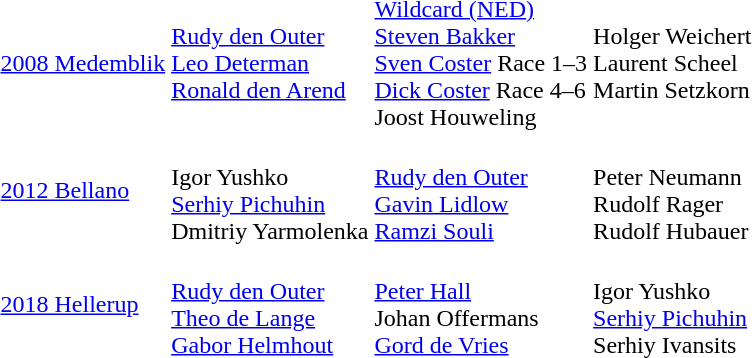<table>
<tr>
<td><a href='#'>2008 Medemblik</a> </td>
<td style="vertical-align:top;"><br><a href='#'>Rudy den Outer</a><br><a href='#'>Leo Determan</a><br><a href='#'>Ronald den Arend</a></td>
<td> <a href='#'>Wildcard (NED)</a> <br><a href='#'>Steven Bakker</a><br><a href='#'>Sven Coster</a> Race 1–3<br><a href='#'>Dick Coster</a> Race 4–6<br>Joost Houweling</td>
<td style="vertical-align:top;"><br>Holger Weichert<br>Laurent Scheel<br>Martin Setzkorn</td>
</tr>
<tr>
<td><a href='#'>2012 Bellano</a> </td>
<td><br>Igor Yushko<br><a href='#'>Serhiy Pichuhin</a><br>Dmitriy Yarmolenka</td>
<td><br><a href='#'>Rudy den Outer</a><br><a href='#'>Gavin Lidlow</a><br><a href='#'>Ramzi Souli</a></td>
<td><br>Peter Neumann<br>Rudolf Rager<br>Rudolf Hubauer</td>
</tr>
<tr>
<td><a href='#'>2018 Hellerup</a> </td>
<td><br><a href='#'>Rudy den Outer</a><br><a href='#'>Theo de Lange</a><br><a href='#'>Gabor Helmhout</a></td>
<td><br><a href='#'>Peter Hall</a><br>Johan Offermans <br><a href='#'>Gord de Vries</a></td>
<td><br>Igor Yushko<br><a href='#'>Serhiy Pichuhin</a><br>Serhiy Ivansits</td>
</tr>
</table>
